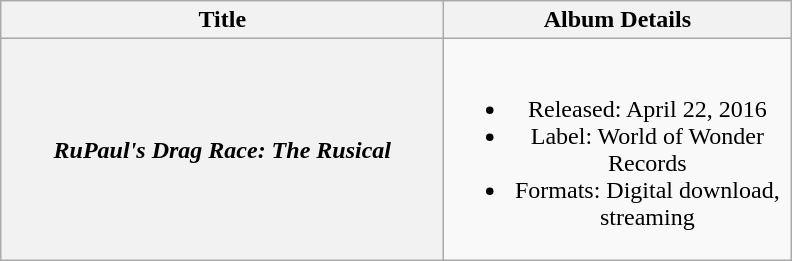<table class="wikitable plainrowheaders" style="text-align:center;">
<tr>
<th scope="col" rowspan="1" style="width:18em;">Title</th>
<th scope="col" rowspan="1" style="width:14em;">Album Details</th>
</tr>
<tr>
<th scope="row"><em>RuPaul's Drag Race: The Rusical</em></th>
<td><br><ul><li>Released: April 22, 2016</li><li>Label: World of Wonder Records</li><li>Formats: Digital download, streaming</li></ul></td>
</tr>
</table>
